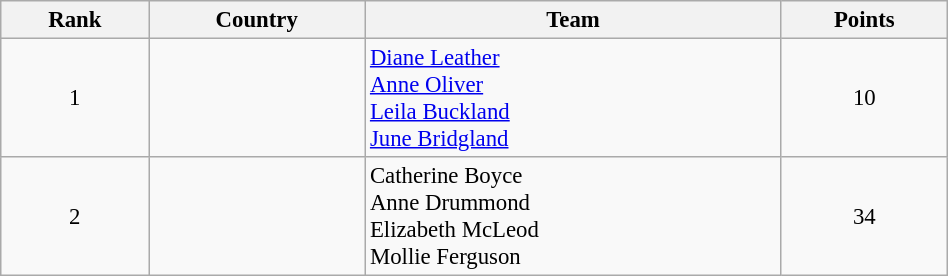<table class="wikitable sortable" style=" text-align:center; font-size:95%;" width="50%">
<tr>
<th>Rank</th>
<th>Country</th>
<th>Team</th>
<th>Points</th>
</tr>
<tr>
<td align=center>1</td>
<td align=left></td>
<td align=left><a href='#'>Diane Leather</a><br><a href='#'>Anne Oliver</a><br><a href='#'>Leila Buckland</a><br><a href='#'>June Bridgland</a></td>
<td>10</td>
</tr>
<tr>
<td align=center>2</td>
<td align=left></td>
<td align=left>Catherine Boyce<br>Anne Drummond<br>Elizabeth McLeod<br>Mollie Ferguson</td>
<td>34</td>
</tr>
</table>
